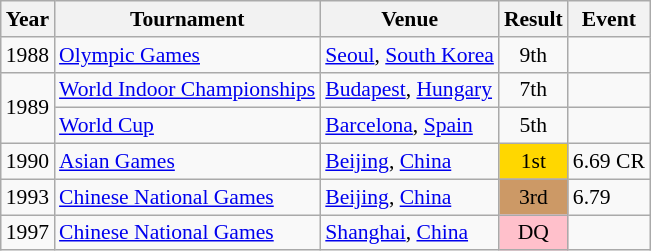<table class="wikitable" style="border-collapse: collapse; font-size: 90%;">
<tr>
<th>Year</th>
<th>Tournament</th>
<th>Venue</th>
<th>Result</th>
<th>Event</th>
</tr>
<tr>
<td>1988</td>
<td><a href='#'>Olympic Games</a></td>
<td><a href='#'>Seoul</a>, <a href='#'>South Korea</a></td>
<td align="center">9th</td>
<td></td>
</tr>
<tr>
<td rowspan=2>1989</td>
<td><a href='#'>World Indoor Championships</a></td>
<td><a href='#'>Budapest</a>, <a href='#'>Hungary</a></td>
<td align="center">7th</td>
<td></td>
</tr>
<tr>
<td><a href='#'>World Cup</a></td>
<td><a href='#'>Barcelona</a>, <a href='#'>Spain</a></td>
<td align="center">5th</td>
<td></td>
</tr>
<tr>
<td>1990</td>
<td><a href='#'>Asian Games</a></td>
<td><a href='#'>Beijing</a>, <a href='#'>China</a></td>
<td bgcolor="gold" align="center">1st</td>
<td>6.69 CR</td>
</tr>
<tr>
<td>1993</td>
<td><a href='#'>Chinese National Games</a></td>
<td><a href='#'>Beijing</a>, <a href='#'>China</a></td>
<td bgcolor="cc9966" align="center">3rd</td>
<td>6.79</td>
</tr>
<tr>
<td>1997</td>
<td><a href='#'>Chinese National Games</a></td>
<td><a href='#'>Shanghai</a>, <a href='#'>China</a></td>
<td bgcolor="pink" align="center">DQ</td>
<td></td>
</tr>
</table>
